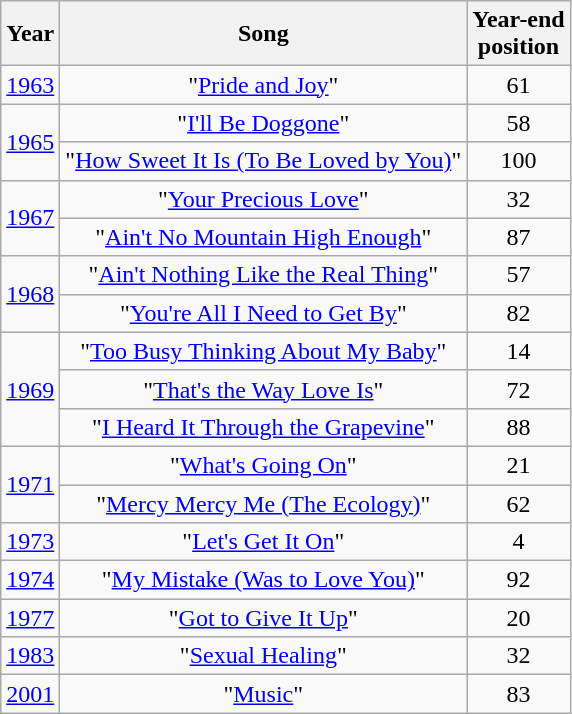<table class="wikitable plainrowheaders" style="text-align:center;" border="1">
<tr>
<th>Year</th>
<th>Song</th>
<th>Year-end<br>position</th>
</tr>
<tr>
<td scope="row"><a href='#'>1963</a></td>
<td>"<a href='#'>Pride and Joy</a>"</td>
<td>61</td>
</tr>
<tr>
<td scope="row" rowspan="2"><a href='#'>1965</a></td>
<td>"<a href='#'>I'll Be Doggone</a>"</td>
<td>58</td>
</tr>
<tr>
<td>"<a href='#'>How Sweet It Is (To Be Loved by You)</a>"</td>
<td>100</td>
</tr>
<tr>
<td scope="row" rowspan="2"><a href='#'>1967</a></td>
<td>"<a href='#'>Your Precious Love</a>"</td>
<td>32</td>
</tr>
<tr>
<td>"<a href='#'>Ain't No Mountain High Enough</a>"</td>
<td>87</td>
</tr>
<tr>
<td scope="row" rowspan="2"><a href='#'>1968</a></td>
<td>"<a href='#'>Ain't Nothing Like the Real Thing</a>"</td>
<td>57</td>
</tr>
<tr>
<td>"<a href='#'>You're All I Need to Get By</a>"</td>
<td>82</td>
</tr>
<tr>
<td scope="row" rowspan="3"><a href='#'>1969</a></td>
<td>"<a href='#'>Too Busy Thinking About My Baby</a>"</td>
<td>14</td>
</tr>
<tr>
<td>"<a href='#'>That's the Way Love Is</a>"</td>
<td>72</td>
</tr>
<tr>
<td>"<a href='#'>I Heard It Through the Grapevine</a>"</td>
<td>88</td>
</tr>
<tr>
<td scope="row" rowspan="2"><a href='#'>1971</a></td>
<td>"<a href='#'>What's Going On</a>"</td>
<td>21</td>
</tr>
<tr>
<td>"<a href='#'>Mercy Mercy Me (The Ecology)</a>"</td>
<td>62</td>
</tr>
<tr>
<td scope="row"><a href='#'>1973</a></td>
<td>"<a href='#'>Let's Get It On</a>"</td>
<td>4</td>
</tr>
<tr>
<td scope="row"><a href='#'>1974</a></td>
<td>"<a href='#'>My Mistake (Was to Love You)</a>"</td>
<td>92</td>
</tr>
<tr>
<td scope="row"><a href='#'>1977</a></td>
<td>"<a href='#'>Got to Give It Up</a>"</td>
<td>20</td>
</tr>
<tr>
<td scope="row"><a href='#'>1983</a></td>
<td>"<a href='#'>Sexual Healing</a>"</td>
<td>32</td>
</tr>
<tr>
<td scope="row"><a href='#'>2001</a></td>
<td>"<a href='#'>Music</a>"</td>
<td>83</td>
</tr>
</table>
